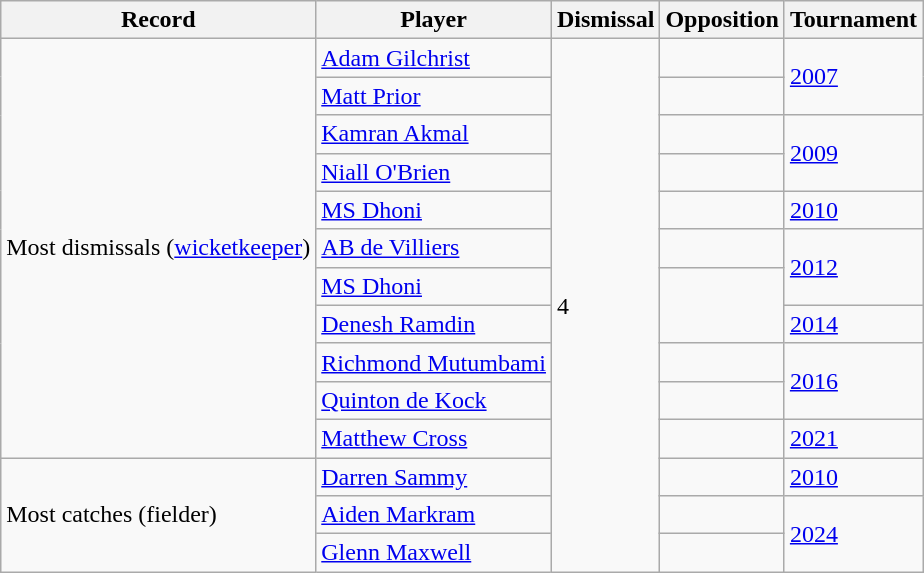<table class="wikitable">
<tr>
<th>Record</th>
<th>Player</th>
<th>Dismissal</th>
<th>Opposition</th>
<th>Tournament</th>
</tr>
<tr>
<td rowspan=11>Most dismissals (<a href='#'>wicketkeeper</a>)</td>
<td> <a href='#'>Adam Gilchrist</a></td>
<td rowspan=14>4</td>
<td></td>
<td rowspan=2><a href='#'>2007</a></td>
</tr>
<tr>
<td> <a href='#'>Matt Prior</a></td>
<td></td>
</tr>
<tr>
<td> <a href='#'>Kamran Akmal</a></td>
<td></td>
<td rowspan=2><a href='#'>2009</a></td>
</tr>
<tr>
<td> <a href='#'>Niall O'Brien</a></td>
<td></td>
</tr>
<tr>
<td> <a href='#'>MS Dhoni</a></td>
<td></td>
<td><a href='#'>2010</a></td>
</tr>
<tr>
<td> <a href='#'>AB de Villiers</a></td>
<td></td>
<td rowspan=2><a href='#'>2012</a></td>
</tr>
<tr>
<td> <a href='#'>MS Dhoni</a></td>
<td rowspan=2></td>
</tr>
<tr>
<td> <a href='#'>Denesh Ramdin</a></td>
<td><a href='#'>2014</a></td>
</tr>
<tr>
<td> <a href='#'>Richmond Mutumbami</a></td>
<td></td>
<td rowspan=2><a href='#'>2016</a></td>
</tr>
<tr>
<td> <a href='#'>Quinton de Kock</a></td>
<td></td>
</tr>
<tr>
<td> <a href='#'>Matthew Cross</a></td>
<td></td>
<td><a href='#'>2021</a></td>
</tr>
<tr>
<td rowspan=3>Most catches (fielder)</td>
<td> <a href='#'>Darren Sammy</a></td>
<td></td>
<td><a href='#'>2010</a></td>
</tr>
<tr>
<td> <a href='#'>Aiden Markram</a></td>
<td></td>
<td rowspan=2><a href='#'>2024</a></td>
</tr>
<tr>
<td> <a href='#'>Glenn Maxwell</a></td>
<td></td>
</tr>
</table>
